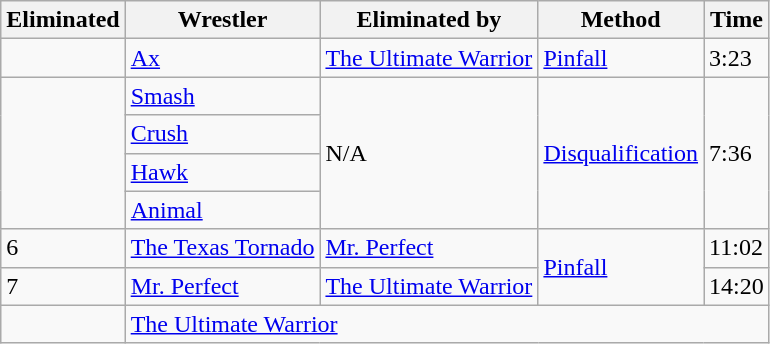<table class="wikitable sortable">
<tr>
<th>Eliminated</th>
<th>Wrestler</th>
<th>Eliminated by</th>
<th>Method</th>
<th>Time</th>
</tr>
<tr>
<td></td>
<td><a href='#'>Ax</a></td>
<td><a href='#'>The Ultimate Warrior</a></td>
<td><a href='#'>Pinfall</a></td>
<td>3:23</td>
</tr>
<tr>
<td rowspan="4"></td>
<td><a href='#'>Smash</a></td>
<td rowspan="4">N/A</td>
<td rowspan="4"><a href='#'>Disqualification</a></td>
<td rowspan="4">7:36</td>
</tr>
<tr>
<td><a href='#'>Crush</a></td>
</tr>
<tr>
<td><a href='#'>Hawk</a></td>
</tr>
<tr>
<td><a href='#'>Animal</a></td>
</tr>
<tr>
<td>6</td>
<td><a href='#'>The Texas Tornado</a></td>
<td><a href='#'>Mr. Perfect</a></td>
<td rowspan="2"><a href='#'>Pinfall</a></td>
<td>11:02</td>
</tr>
<tr>
<td>7</td>
<td><a href='#'>Mr. Perfect</a></td>
<td><a href='#'>The Ultimate Warrior</a></td>
<td>14:20</td>
</tr>
<tr>
<td></td>
<td colspan="4"><a href='#'>The Ultimate Warrior</a></td>
</tr>
</table>
